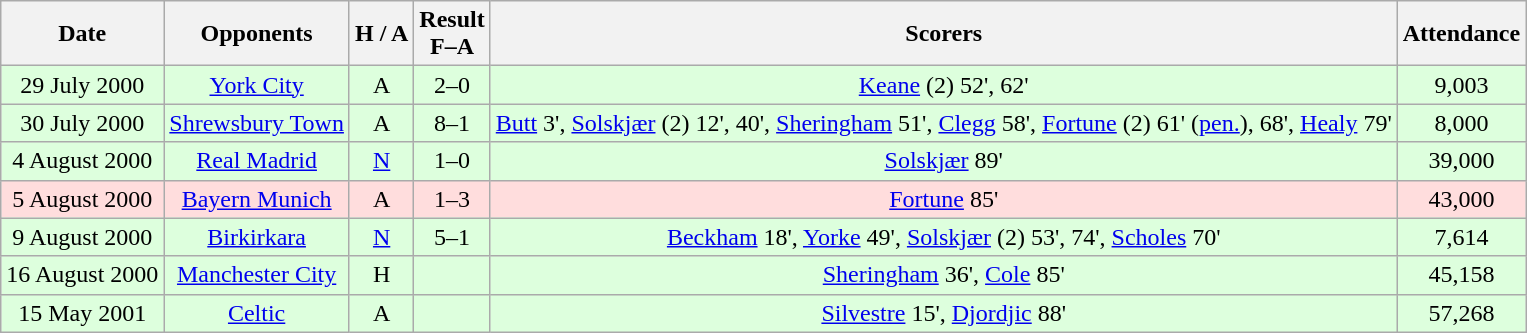<table class="wikitable" style="text-align:center">
<tr>
<th>Date</th>
<th>Opponents</th>
<th>H / A</th>
<th>Result<br>F–A</th>
<th>Scorers</th>
<th>Attendance</th>
</tr>
<tr bgcolor="#ddffdd">
<td>29 July 2000</td>
<td><a href='#'>York City</a></td>
<td>A</td>
<td>2–0</td>
<td><a href='#'>Keane</a> (2) 52', 62'</td>
<td>9,003</td>
</tr>
<tr bgcolor="#ddffdd">
<td>30 July 2000</td>
<td><a href='#'>Shrewsbury Town</a></td>
<td>A</td>
<td>8–1</td>
<td><a href='#'>Butt</a> 3', <a href='#'>Solskjær</a> (2) 12', 40', <a href='#'>Sheringham</a> 51', <a href='#'>Clegg</a> 58', <a href='#'>Fortune</a> (2) 61' (<a href='#'>pen.</a>), 68', <a href='#'>Healy</a> 79'</td>
<td>8,000</td>
</tr>
<tr bgcolor="#ddffdd">
<td>4 August 2000</td>
<td><a href='#'>Real Madrid</a></td>
<td><a href='#'>N</a></td>
<td>1–0</td>
<td><a href='#'>Solskjær</a> 89'</td>
<td>39,000</td>
</tr>
<tr bgcolor="#ffdddd">
<td>5 August 2000</td>
<td><a href='#'>Bayern Munich</a></td>
<td>A</td>
<td>1–3</td>
<td><a href='#'>Fortune</a> 85'</td>
<td>43,000</td>
</tr>
<tr bgcolor="#ddffdd">
<td>9 August 2000</td>
<td><a href='#'>Birkirkara</a></td>
<td><a href='#'>N</a></td>
<td>5–1</td>
<td><a href='#'>Beckham</a> 18', <a href='#'>Yorke</a> 49', <a href='#'>Solskjær</a> (2) 53', 74', <a href='#'>Scholes</a> 70'</td>
<td>7,614</td>
</tr>
<tr bgcolor="#ddffdd">
<td>16 August 2000</td>
<td><a href='#'>Manchester City</a></td>
<td>H</td>
<td></td>
<td><a href='#'>Sheringham</a> 36', <a href='#'>Cole</a> 85'</td>
<td>45,158</td>
</tr>
<tr bgcolor="#ddffdd">
<td>15 May 2001</td>
<td><a href='#'>Celtic</a></td>
<td>A</td>
<td></td>
<td><a href='#'>Silvestre</a> 15', <a href='#'>Djordjic</a> 88'</td>
<td>57,268</td>
</tr>
</table>
